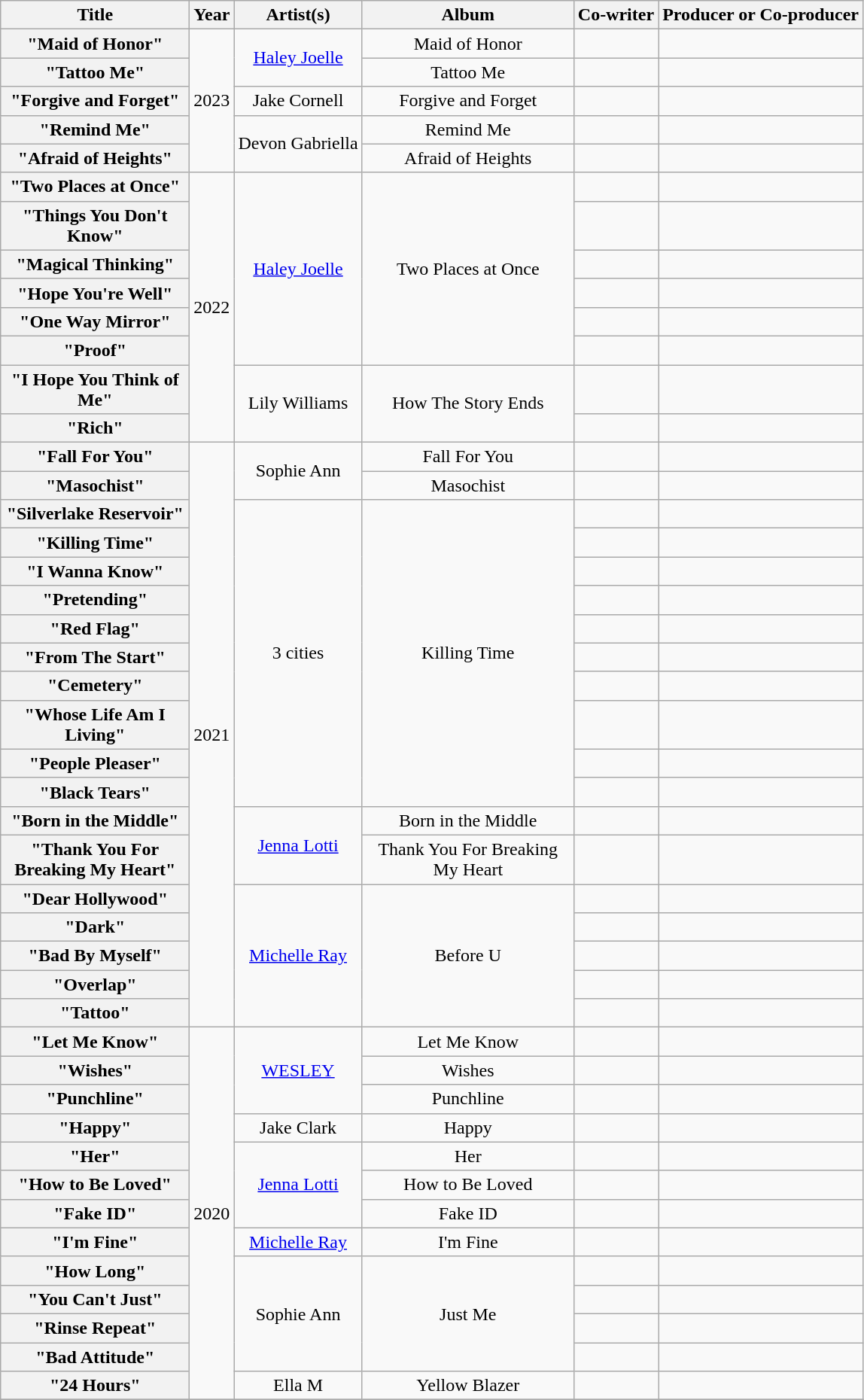<table class="wikitable sortable plainrowheaders" style="text-align:center;">
<tr>
<th scope="col" style="width:160px;">Title</th>
<th scope="col">Year</th>
<th scope="col">Artist(s)</th>
<th scope="col" style="width:180px;">Album</th>
<th scope="col">Co-writer</th>
<th scope="col">Producer or Co-producer</th>
</tr>
<tr>
<th scope="row">"Maid of Honor"</th>
<td rowspan="5">2023</td>
<td rowspan="2"><a href='#'>Haley Joelle</a></td>
<td>Maid of Honor</td>
<td></td>
<td></td>
</tr>
<tr>
<th scope="row">"Tattoo Me"</th>
<td>Tattoo Me</td>
<td></td>
<td></td>
</tr>
<tr>
<th scope="row">"Forgive and Forget"</th>
<td>Jake Cornell</td>
<td>Forgive and Forget</td>
<td></td>
<td></td>
</tr>
<tr>
<th scope="row">"Remind Me"</th>
<td rowspan="2">Devon Gabriella</td>
<td>Remind Me</td>
<td></td>
<td></td>
</tr>
<tr>
<th scope="row">"Afraid of Heights"</th>
<td>Afraid of Heights</td>
<td></td>
<td></td>
</tr>
<tr>
<th scope="row">"Two Places at Once"</th>
<td rowspan="8">2022</td>
<td rowspan="6"><a href='#'>Haley Joelle</a></td>
<td rowspan="6">Two Places at Once</td>
<td></td>
<td></td>
</tr>
<tr>
<th scope="row">"Things You Don't Know"</th>
<td></td>
<td></td>
</tr>
<tr>
<th scope="row">"Magical Thinking"</th>
<td></td>
<td></td>
</tr>
<tr>
<th scope="row">"Hope You're Well"</th>
<td></td>
<td></td>
</tr>
<tr>
<th scope="row">"One Way Mirror"</th>
<td></td>
<td></td>
</tr>
<tr>
<th scope="row">"Proof"</th>
<td></td>
<td></td>
</tr>
<tr>
<th scope="row">"I Hope You Think of Me"</th>
<td rowspan="2">Lily Williams</td>
<td rowspan="2">How The Story Ends</td>
<td></td>
<td></td>
</tr>
<tr>
<th scope="row">"Rich"</th>
<td></td>
<td></td>
</tr>
<tr>
<th scope="row">"Fall For You"</th>
<td rowspan="19">2021</td>
<td rowspan="2">Sophie Ann</td>
<td>Fall For You</td>
<td></td>
<td></td>
</tr>
<tr>
<th scope="row">"Masochist"</th>
<td>Masochist</td>
<td></td>
<td></td>
</tr>
<tr>
<th scope="row">"Silverlake Reservoir"</th>
<td rowspan="10">3 cities</td>
<td rowspan="10">Killing Time</td>
<td></td>
<td></td>
</tr>
<tr>
<th scope="row">"Killing Time"</th>
<td></td>
<td></td>
</tr>
<tr>
<th scope="row">"I Wanna Know"</th>
<td></td>
<td></td>
</tr>
<tr>
<th scope="row">"Pretending"</th>
<td></td>
<td></td>
</tr>
<tr>
<th scope="row">"Red Flag"</th>
<td></td>
<td></td>
</tr>
<tr>
<th scope="row">"From The Start"</th>
<td></td>
<td></td>
</tr>
<tr>
<th scope="row">"Cemetery"</th>
<td></td>
<td></td>
</tr>
<tr>
<th scope="row">"Whose Life Am I Living"</th>
<td></td>
<td></td>
</tr>
<tr>
<th scope="row">"People Pleaser"</th>
<td></td>
<td></td>
</tr>
<tr>
<th scope="row">"Black Tears"</th>
<td></td>
<td></td>
</tr>
<tr>
<th scope="row">"Born in the Middle"</th>
<td rowspan="2"><a href='#'>Jenna Lotti</a></td>
<td>Born in the Middle</td>
<td></td>
<td></td>
</tr>
<tr>
<th scope="row">"Thank You For Breaking My Heart"</th>
<td>Thank You For Breaking My Heart</td>
<td></td>
<td></td>
</tr>
<tr>
<th scope="row">"Dear Hollywood"</th>
<td rowspan="5"><a href='#'>Michelle Ray</a></td>
<td rowspan="5">Before U</td>
<td></td>
<td></td>
</tr>
<tr>
<th scope="row">"Dark"</th>
<td></td>
<td></td>
</tr>
<tr>
<th scope="row">"Bad By Myself"</th>
<td></td>
<td></td>
</tr>
<tr>
<th scope="row">"Overlap"</th>
<td></td>
<td></td>
</tr>
<tr>
<th scope="row">"Tattoo"</th>
<td></td>
<td></td>
</tr>
<tr>
<th scope="row">"Let Me Know"</th>
<td rowspan="13">2020</td>
<td rowspan="3"><a href='#'>WESLEY</a></td>
<td>Let Me Know</td>
<td></td>
<td></td>
</tr>
<tr>
<th scope="row">"Wishes"</th>
<td>Wishes</td>
<td></td>
<td></td>
</tr>
<tr>
<th scope="row">"Punchline"</th>
<td>Punchline</td>
<td></td>
<td></td>
</tr>
<tr>
<th scope="row">"Happy"</th>
<td>Jake Clark</td>
<td>Happy</td>
<td></td>
<td></td>
</tr>
<tr>
<th scope="row">"Her"</th>
<td rowspan="3"><a href='#'>Jenna Lotti</a></td>
<td>Her</td>
<td></td>
<td></td>
</tr>
<tr>
<th scope="row">"How to Be Loved"</th>
<td>How to Be Loved</td>
<td></td>
<td></td>
</tr>
<tr>
<th scope="row">"Fake ID"</th>
<td>Fake ID</td>
<td></td>
<td></td>
</tr>
<tr>
<th scope="row">"I'm Fine"</th>
<td><a href='#'>Michelle Ray</a></td>
<td>I'm Fine</td>
<td></td>
<td></td>
</tr>
<tr>
<th scope="row">"How Long"</th>
<td rowspan="4">Sophie Ann</td>
<td rowspan="4">Just Me</td>
<td></td>
<td></td>
</tr>
<tr>
<th scope="row">"You Can't Just"</th>
<td></td>
<td></td>
</tr>
<tr>
<th scope="row">"Rinse Repeat"</th>
<td></td>
<td></td>
</tr>
<tr>
<th scope="row">"Bad Attitude"</th>
<td></td>
<td></td>
</tr>
<tr>
<th scope="row">"24 Hours"</th>
<td>Ella M</td>
<td>Yellow Blazer</td>
<td></td>
<td></td>
</tr>
<tr>
</tr>
</table>
